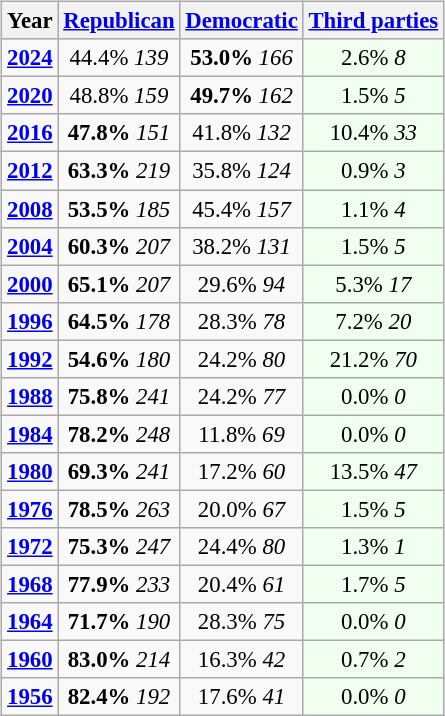<table class="wikitable" style="float:right; font-size:95%;">
<tr bgcolor=lightgrey>
<th>Year</th>
<th><a href='#'>Republican</a></th>
<th><a href='#'>Democratic</a></th>
<th><a href='#'>Third parties</a></th>
</tr>
<tr>
<td style="text-align:center;" ><strong><a href='#'>2024</a></strong></td>
<td style="text-align:center;" >44.4% <em>139</em></td>
<td style="text-align:center;" ><strong>53.0%</strong> <em>166</em></td>
<td style="text-align:center; background:honeyDew;">2.6% <em>8</em></td>
</tr>
<tr>
<td style="text-align:center;" ><strong><a href='#'>2020</a></strong></td>
<td style="text-align:center;" >48.8% <em>159</em></td>
<td style="text-align:center;" ><strong>49.7%</strong> <em>162</em></td>
<td style="text-align:center; background:honeyDew;">1.5% <em>5</em></td>
</tr>
<tr>
<td style="text-align:center;" ><strong><a href='#'>2016</a></strong></td>
<td style="text-align:center;" ><strong>47.8%</strong> <em>151</em></td>
<td style="text-align:center;" >41.8% <em>132</em></td>
<td style="text-align:center; background:honeyDew;">10.4% <em>33</em></td>
</tr>
<tr>
<td style="text-align:center;" ><strong><a href='#'>2012</a></strong></td>
<td style="text-align:center;" ><strong>63.3%</strong> <em>219</em></td>
<td style="text-align:center;" >35.8% <em>124</em></td>
<td style="text-align:center; background:honeyDew;">0.9% <em>3</em></td>
</tr>
<tr>
<td style="text-align:center;" ><strong><a href='#'>2008</a></strong></td>
<td style="text-align:center;" ><strong>53.5%</strong> <em>185</em></td>
<td style="text-align:center;" >45.4% <em>157</em></td>
<td style="text-align:center; background:honeyDew;">1.1% <em>4</em></td>
</tr>
<tr>
<td style="text-align:center;" ><strong><a href='#'>2004</a></strong></td>
<td style="text-align:center;" ><strong>60.3%</strong> <em>207</em></td>
<td style="text-align:center;" >38.2% <em>131</em></td>
<td style="text-align:center; background:honeyDew;">1.5% <em>5</em></td>
</tr>
<tr>
<td style="text-align:center;" ><strong><a href='#'>2000</a></strong></td>
<td style="text-align:center;" ><strong>65.1%</strong> <em>207</em></td>
<td style="text-align:center;" >29.6% <em>94</em></td>
<td style="text-align:center; background:honeyDew;">5.3% <em>17</em></td>
</tr>
<tr>
<td style="text-align:center;" ><strong><a href='#'>1996</a></strong></td>
<td style="text-align:center;" ><strong>64.5%</strong> <em>178</em></td>
<td style="text-align:center;" >28.3% <em>78</em></td>
<td style="text-align:center; background:honeyDew;">7.2% <em>20</em></td>
</tr>
<tr>
<td style="text-align:center;" ><strong><a href='#'>1992</a></strong></td>
<td style="text-align:center;" ><strong>54.6%</strong> <em>180</em></td>
<td style="text-align:center;" >24.2% <em>80</em></td>
<td style="text-align:center; background:honeyDew;">21.2% <em>70</em></td>
</tr>
<tr>
<td style="text-align:center;" ><strong><a href='#'>1988</a></strong></td>
<td style="text-align:center;" ><strong>75.8%</strong> <em>241</em></td>
<td style="text-align:center;" >24.2% <em>77</em></td>
<td style="text-align:center; background:honeyDew;">0.0% <em>0</em></td>
</tr>
<tr>
<td style="text-align:center;" ><strong><a href='#'>1984</a></strong></td>
<td style="text-align:center;" ><strong>78.2%</strong> <em>248</em></td>
<td style="text-align:center;" >11.8% <em>69</em></td>
<td style="text-align:center; background:honeyDew;">0.0% <em>0</em></td>
</tr>
<tr>
<td style="text-align:center;" ><strong><a href='#'>1980</a></strong></td>
<td style="text-align:center;" ><strong>69.3%</strong> <em>241</em></td>
<td style="text-align:center;" >17.2% <em>60</em></td>
<td style="text-align:center; background:honeyDew;">13.5% <em>47</em></td>
</tr>
<tr>
<td style="text-align:center;" ><strong><a href='#'>1976</a></strong></td>
<td style="text-align:center;" ><strong>78.5%</strong> <em>263</em></td>
<td style="text-align:center;" >20.0% <em>67</em></td>
<td style="text-align:center; background:honeyDew;">1.5% <em>5</em></td>
</tr>
<tr>
<td style="text-align:center;" ><strong><a href='#'>1972</a></strong></td>
<td style="text-align:center;" ><strong>75.3%</strong> <em>247</em></td>
<td style="text-align:center;" >24.4% <em>80</em></td>
<td style="text-align:center; background:honeyDew;">1.3% <em>1</em></td>
</tr>
<tr>
<td style="text-align:center;" ><strong><a href='#'>1968</a></strong></td>
<td style="text-align:center;" ><strong>77.9%</strong> <em>233</em></td>
<td style="text-align:center;" >20.4% <em>61</em></td>
<td style="text-align:center; background:honeyDew;">1.7% <em>5</em></td>
</tr>
<tr>
<td style="text-align:center;" ><strong><a href='#'>1964</a></strong></td>
<td style="text-align:center;" ><strong>71.7%</strong> <em>190</em></td>
<td style="text-align:center;" >28.3% <em>75</em></td>
<td style="text-align:center; background:honeyDew;">0.0% <em>0</em></td>
</tr>
<tr>
<td style="text-align:center;" ><strong><a href='#'>1960</a></strong></td>
<td style="text-align:center;" ><strong>83.0%</strong> <em>214</em></td>
<td style="text-align:center;" >16.3% <em>42</em></td>
<td style="text-align:center; background:honeyDew;">0.7% <em>2</em></td>
</tr>
<tr>
<td style="text-align:center;" ><strong><a href='#'>1956</a></strong></td>
<td style="text-align:center;" ><strong>82.4%</strong> <em>192</em></td>
<td style="text-align:center;" >17.6% <em>41</em></td>
<td style="text-align:center; background:honeyDew;">0.0% <em>0</em></td>
</tr>
</table>
